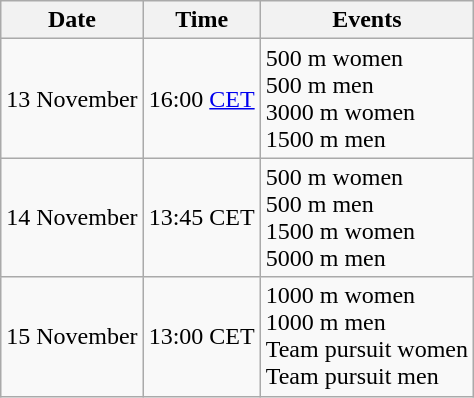<table class="wikitable" border="1">
<tr>
<th>Date</th>
<th>Time</th>
<th>Events</th>
</tr>
<tr>
<td>13 November</td>
<td>16:00 <a href='#'>CET</a></td>
<td>500 m women<br>500 m men<br>3000 m women<br>1500 m men</td>
</tr>
<tr>
<td>14 November</td>
<td>13:45 CET</td>
<td>500 m women<br>500 m men<br>1500 m women<br>5000 m men</td>
</tr>
<tr>
<td>15 November</td>
<td>13:00 CET</td>
<td>1000 m women<br>1000 m men<br>Team pursuit women<br>Team pursuit men</td>
</tr>
</table>
